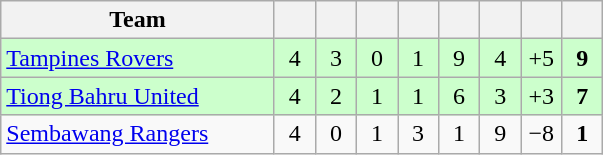<table class="wikitable" style="text-align:center">
<tr>
<th width=175>Team</th>
<th width=20></th>
<th width=20></th>
<th width=20></th>
<th width=20></th>
<th width=20></th>
<th width=20></th>
<th width=20></th>
<th width=20></th>
</tr>
<tr bgcolor=#ccffcc>
<td align="left"><a href='#'>Tampines Rovers</a></td>
<td>4</td>
<td>3</td>
<td>0</td>
<td>1</td>
<td>9</td>
<td>4</td>
<td>+5</td>
<td><strong>9</strong></td>
</tr>
<tr bgcolor=#ccffcc>
<td align="left"><a href='#'>Tiong Bahru United</a></td>
<td>4</td>
<td>2</td>
<td>1</td>
<td>1</td>
<td>6</td>
<td>3</td>
<td>+3</td>
<td><strong>7</strong></td>
</tr>
<tr>
<td align="left"><a href='#'>Sembawang Rangers</a></td>
<td>4</td>
<td>0</td>
<td>1</td>
<td>3</td>
<td>1</td>
<td>9</td>
<td>−8</td>
<td><strong>1</strong></td>
</tr>
</table>
